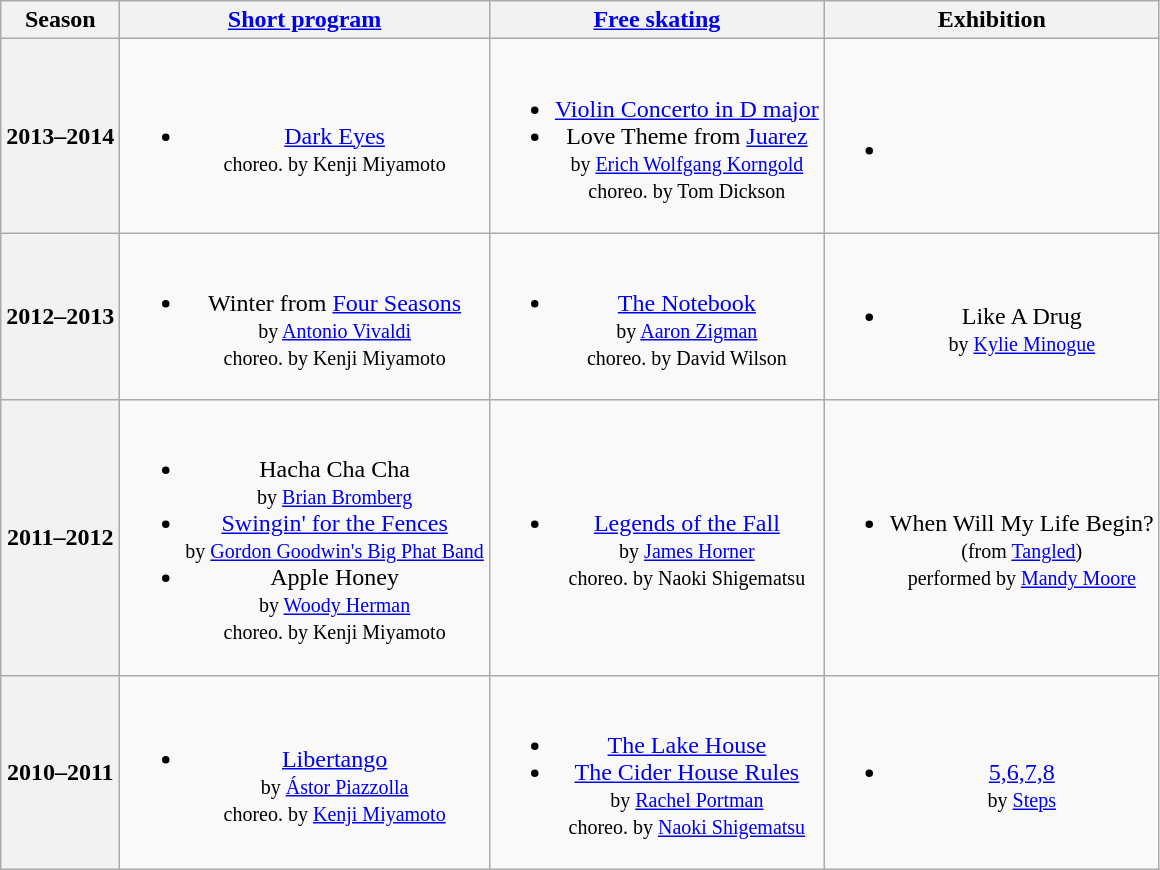<table class=wikitable style=text-align:center>
<tr>
<th>Season</th>
<th><a href='#'>Short program</a></th>
<th><a href='#'>Free skating</a></th>
<th>Exhibition</th>
</tr>
<tr>
<th>2013–2014 <br> </th>
<td><br><ul><li><a href='#'>Dark Eyes</a> <br><small> choreo. by Kenji Miyamoto </small></li></ul></td>
<td><br><ul><li><a href='#'>Violin Concerto in D major</a></li><li>Love Theme from <a href='#'>Juarez</a> <br><small> by <a href='#'>Erich Wolfgang Korngold</a> <br> choreo. by Tom Dickson</small></li></ul></td>
<td><br><ul><li></li></ul></td>
</tr>
<tr>
<th>2012–2013 <br> </th>
<td><br><ul><li>Winter from <a href='#'>Four Seasons</a> <br><small> by <a href='#'>Antonio Vivaldi</a> <br> choreo. by Kenji Miyamoto </small></li></ul></td>
<td><br><ul><li><a href='#'>The Notebook</a> <br><small> by <a href='#'>Aaron Zigman</a> <br> choreo. by David Wilson </small></li></ul></td>
<td><br><ul><li>Like A Drug <br><small> by <a href='#'>Kylie Minogue</a> </small></li></ul></td>
</tr>
<tr>
<th>2011–2012 <br> </th>
<td><br><ul><li>Hacha Cha Cha <br><small> by <a href='#'>Brian Bromberg</a> </small></li><li><a href='#'>Swingin' for the Fences</a> <br><small> by <a href='#'>Gordon Goodwin's Big Phat Band</a> </small></li><li>Apple Honey <br><small> by <a href='#'>Woody Herman</a> <br> choreo. by Kenji Miyamoto </small></li></ul></td>
<td><br><ul><li><a href='#'>Legends of the Fall</a> <br><small> by <a href='#'>James Horner</a> <br> choreo. by Naoki Shigematsu </small></li></ul></td>
<td><br><ul><li>When Will My Life Begin? <br><small> (from <a href='#'>Tangled</a>) <br> performed by <a href='#'>Mandy Moore</a> </small></li></ul></td>
</tr>
<tr>
<th>2010–2011 <br> </th>
<td><br><ul><li><a href='#'>Libertango</a> <br><small> by <a href='#'>Ástor Piazzolla</a> <br> choreo. by <a href='#'>Kenji Miyamoto</a> </small></li></ul></td>
<td><br><ul><li><a href='#'>The Lake House</a></li><li><a href='#'>The Cider House Rules</a> <br><small> by <a href='#'>Rachel Portman</a> <br> choreo. by <a href='#'>Naoki Shigematsu</a> </small></li></ul></td>
<td><br><ul><li><a href='#'>5,6,7,8</a> <br> <small> by <a href='#'>Steps</a> </small></li></ul></td>
</tr>
</table>
